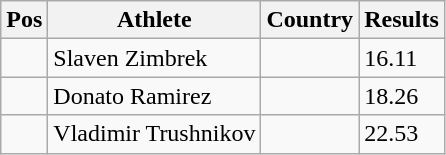<table class="wikitable">
<tr>
<th>Pos</th>
<th>Athlete</th>
<th>Country</th>
<th>Results</th>
</tr>
<tr>
<td align="center"></td>
<td>Slaven Zimbrek</td>
<td></td>
<td>16.11</td>
</tr>
<tr>
<td align="center"></td>
<td>Donato Ramirez</td>
<td></td>
<td>18.26</td>
</tr>
<tr>
<td align="center"></td>
<td>Vladimir Trushnikov</td>
<td></td>
<td>22.53</td>
</tr>
</table>
